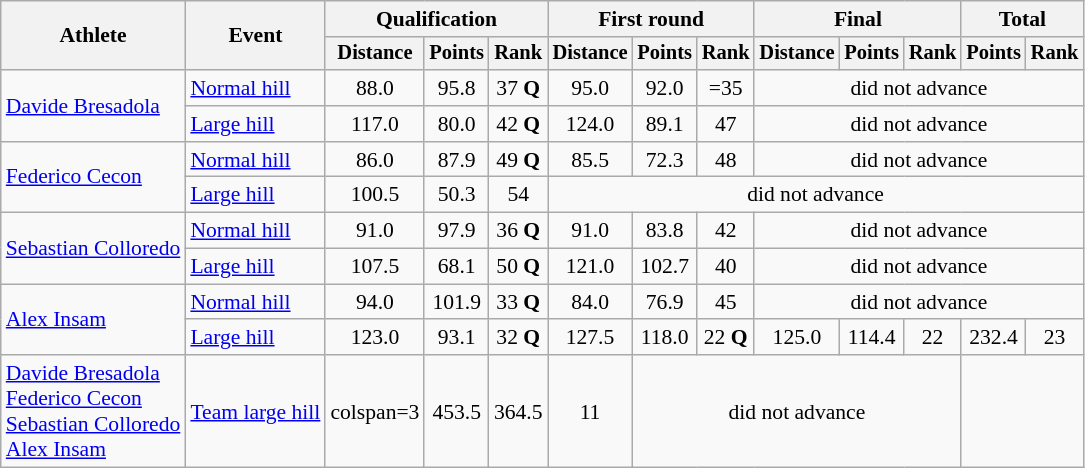<table class="wikitable" style="font-size:90%">
<tr>
<th rowspan=2>Athlete</th>
<th rowspan=2>Event</th>
<th colspan=3>Qualification</th>
<th colspan=3>First round</th>
<th colspan=3>Final</th>
<th colspan=2>Total</th>
</tr>
<tr style="font-size:95%">
<th>Distance</th>
<th>Points</th>
<th>Rank</th>
<th>Distance</th>
<th>Points</th>
<th>Rank</th>
<th>Distance</th>
<th>Points</th>
<th>Rank</th>
<th>Points</th>
<th>Rank</th>
</tr>
<tr align=center>
<td align=left rowspan=2><a href='#'>Davide Bresadola</a></td>
<td align=left><a href='#'>Normal hill</a></td>
<td>88.0</td>
<td>95.8</td>
<td>37 <strong>Q</strong></td>
<td>95.0</td>
<td>92.0</td>
<td>=35</td>
<td colspan=5>did not advance</td>
</tr>
<tr align=center>
<td align=left><a href='#'>Large hill</a></td>
<td>117.0</td>
<td>80.0</td>
<td>42 <strong>Q</strong></td>
<td>124.0</td>
<td>89.1</td>
<td>47</td>
<td colspan=5>did not advance</td>
</tr>
<tr align=center>
<td align=left rowspan=2><a href='#'>Federico Cecon</a></td>
<td align=left><a href='#'>Normal hill</a></td>
<td>86.0</td>
<td>87.9</td>
<td>49 <strong>Q</strong></td>
<td>85.5</td>
<td>72.3</td>
<td>48</td>
<td colspan=5>did not advance</td>
</tr>
<tr align=center>
<td align=left><a href='#'>Large hill</a></td>
<td>100.5</td>
<td>50.3</td>
<td>54</td>
<td colspan=8>did not advance</td>
</tr>
<tr align=center>
<td align=left rowspan=2><a href='#'>Sebastian Colloredo</a></td>
<td align=left><a href='#'>Normal hill</a></td>
<td>91.0</td>
<td>97.9</td>
<td>36 <strong>Q</strong></td>
<td>91.0</td>
<td>83.8</td>
<td>42</td>
<td colspan=5>did not advance</td>
</tr>
<tr align=center>
<td align=left><a href='#'>Large hill</a></td>
<td>107.5</td>
<td>68.1</td>
<td>50 <strong>Q</strong></td>
<td>121.0</td>
<td>102.7</td>
<td>40</td>
<td colspan=5>did not advance</td>
</tr>
<tr align=center>
<td align=left rowspan=2><a href='#'>Alex Insam</a></td>
<td align=left><a href='#'>Normal hill</a></td>
<td>94.0</td>
<td>101.9</td>
<td>33 <strong>Q</strong></td>
<td>84.0</td>
<td>76.9</td>
<td>45</td>
<td colspan=5>did not advance</td>
</tr>
<tr align=center>
<td align=left><a href='#'>Large hill</a></td>
<td>123.0</td>
<td>93.1</td>
<td>32 <strong>Q</strong></td>
<td>127.5</td>
<td>118.0</td>
<td>22 <strong>Q</strong></td>
<td>125.0</td>
<td>114.4</td>
<td>22</td>
<td>232.4</td>
<td>23</td>
</tr>
<tr align=center>
<td align=left><a href='#'>Davide Bresadola</a><br><a href='#'>Federico Cecon</a><br><a href='#'>Sebastian Colloredo</a><br><a href='#'>Alex Insam</a></td>
<td align=left><a href='#'>Team large hill</a></td>
<td>colspan=3 </td>
<td>453.5</td>
<td>364.5</td>
<td>11</td>
<td colspan=5>did not advance</td>
</tr>
</table>
